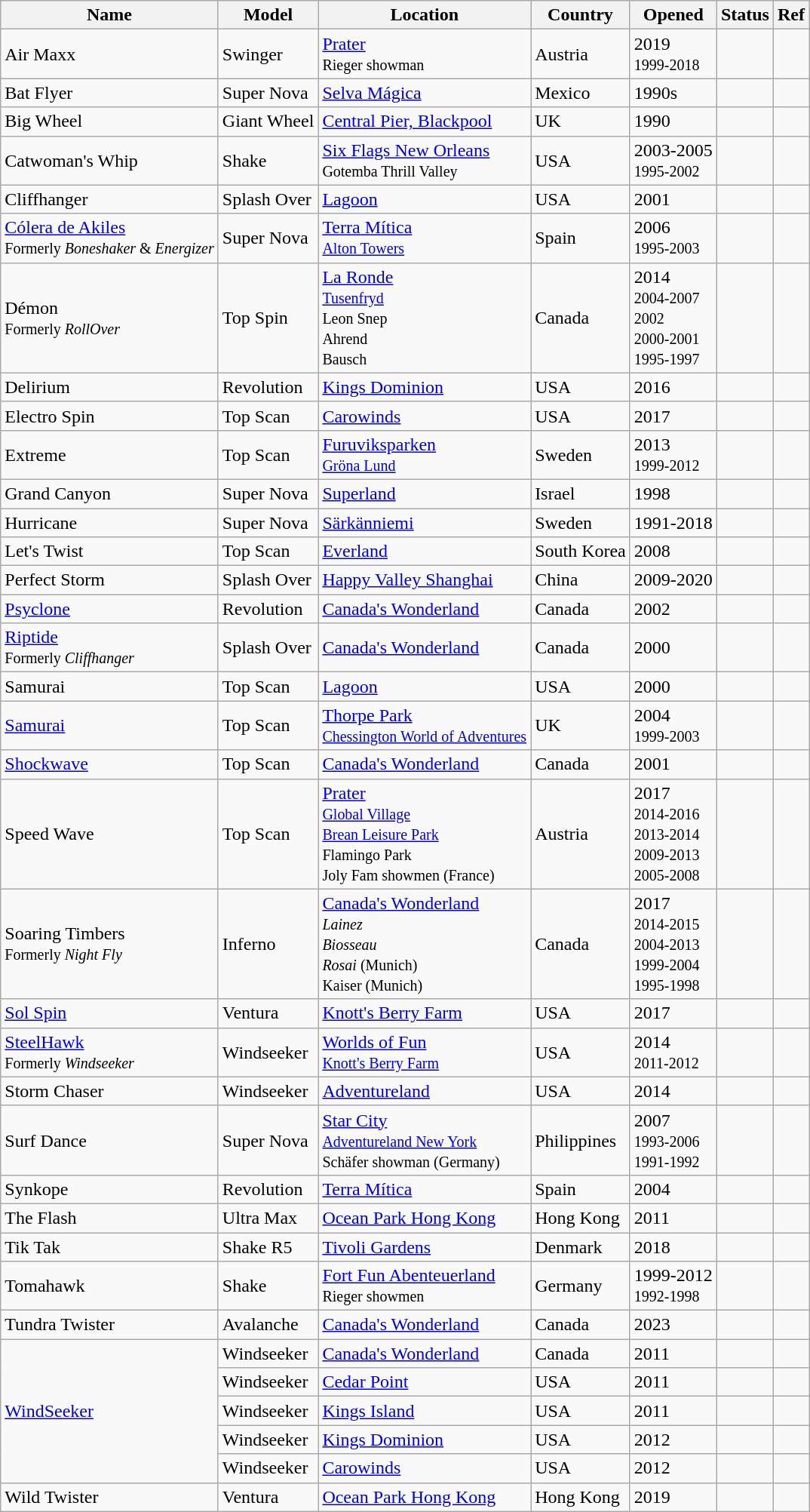<table class="wikitable sortable">
<tr>
<th>Name</th>
<th>Model</th>
<th>Location</th>
<th>Country</th>
<th>Opened</th>
<th>Status</th>
<th>Ref</th>
</tr>
<tr>
<td>Air Maxx</td>
<td>Swinger</td>
<td><a href='#'>Prater</a><br><small>Rieger showman</small></td>
<td> Austria</td>
<td>2019<br><small>1999-2018</small></td>
<td></td>
<td></td>
</tr>
<tr>
<td>Bat Flyer</td>
<td>Super Nova</td>
<td><a href='#'>Selva Mágica</a></td>
<td> Mexico</td>
<td>1990s</td>
<td></td>
<td></td>
</tr>
<tr>
<td>Big Wheel</td>
<td>Giant Wheel</td>
<td><a href='#'>Central Pier, Blackpool</a></td>
<td> UK</td>
<td>1990</td>
<td></td>
<td></td>
</tr>
<tr>
<td>Catwoman's Whip</td>
<td>Shake</td>
<td><a href='#'>Six Flags New Orleans</a><br><small>Gotemba Thrill Valley</small></td>
<td> USA</td>
<td>2003-2005<br><small>1995-2002</small></td>
<td></td>
<td></td>
</tr>
<tr>
<td>Cliffhanger</td>
<td>Splash Over</td>
<td><a href='#'>Lagoon</a></td>
<td> USA</td>
<td>2001</td>
<td></td>
<td></td>
</tr>
<tr>
<td><a href='#'>Cólera de Akiles</a><br><small>Formerly <em>Boneshaker</em> & <em>Energizer</em></small></td>
<td>Super Nova</td>
<td><a href='#'>Terra Mítica</a><br><small><a href='#'>Alton Towers</a></small></td>
<td> Spain</td>
<td>2006<br><small>1995-2003</small></td>
<td></td>
<td></td>
</tr>
<tr>
<td>Démon<br><small>Formerly <em>RollOver</em></small></td>
<td>Top Spin</td>
<td><a href='#'>La Ronde</a><br><small><a href='#'>Tusenfryd</a><br>Leon Snep<br>Ahrend<br>Bausch</small></td>
<td> Canada</td>
<td>2014<br><small>2004-2007<br>2002<br>2000-2001<br>1995-1997</small></td>
<td></td>
<td></td>
</tr>
<tr>
<td>Delirium</td>
<td>Revolution</td>
<td><a href='#'>Kings Dominion</a></td>
<td> USA</td>
<td>2016</td>
<td></td>
<td></td>
</tr>
<tr>
<td>Electro Spin</td>
<td>Top Scan</td>
<td><a href='#'>Carowinds</a></td>
<td> USA</td>
<td>2017</td>
<td></td>
<td></td>
</tr>
<tr>
<td>Extreme</td>
<td>Top Scan</td>
<td><a href='#'>Furuviksparken</a><br><small><a href='#'>Gröna Lund</a></small></td>
<td> Sweden</td>
<td>2013<br><small>1999-2012</small></td>
<td></td>
<td></td>
</tr>
<tr>
<td>Grand Canyon</td>
<td>Super Nova</td>
<td><a href='#'>Superland</a></td>
<td> Israel</td>
<td>1998</td>
<td></td>
<td></td>
</tr>
<tr>
<td>Hurricane</td>
<td>Super Nova</td>
<td><a href='#'>Särkänniemi</a></td>
<td> Sweden</td>
<td>1991-2018</td>
<td></td>
<td></td>
</tr>
<tr>
<td>Let's Twist</td>
<td>Top Scan</td>
<td><a href='#'>Everland</a></td>
<td> South Korea</td>
<td>2008</td>
<td></td>
<td></td>
</tr>
<tr>
<td>Perfect Storm</td>
<td>Splash Over</td>
<td><a href='#'>Happy Valley Shanghai</a></td>
<td> China</td>
<td>2009-2020</td>
<td></td>
<td></td>
</tr>
<tr>
<td><a href='#'>Psyclone</a></td>
<td>Revolution</td>
<td><a href='#'>Canada's Wonderland</a></td>
<td> Canada</td>
<td>2002</td>
<td></td>
<td></td>
</tr>
<tr>
<td><a href='#'>Riptide</a><br><small>Formerly <em>Cliffhanger</em></small></td>
<td>Splash Over</td>
<td><a href='#'>Canada's Wonderland</a></td>
<td> Canada</td>
<td>2000</td>
<td></td>
<td></td>
</tr>
<tr>
<td>Samurai</td>
<td>Top Scan</td>
<td><a href='#'>Lagoon</a></td>
<td> USA</td>
<td>2000</td>
<td></td>
<td></td>
</tr>
<tr>
<td><a href='#'>Samurai</a></td>
<td>Top Scan</td>
<td><a href='#'>Thorpe Park</a><br><small><a href='#'>Chessington World of Adventures</a></small></td>
<td> UK</td>
<td>2004<br><small>1999-2003</small></td>
<td></td>
<td></td>
</tr>
<tr>
<td><a href='#'>Shockwave</a></td>
<td>Top Scan</td>
<td><a href='#'>Canada's Wonderland</a></td>
<td> Canada</td>
<td>2001</td>
<td></td>
<td></td>
</tr>
<tr>
<td>Speed Wave</td>
<td>Top Scan</td>
<td><a href='#'>Prater</a><br><small><a href='#'>Global Village</a><br><a href='#'>Brean Leisure Park</a><br>Flamingo Park<br>Joly Fam showmen (France)</small></td>
<td> Austria</td>
<td>2017<br><small>2014-2016<br>2013-2014<br>2009-2013<br>2005-2008</small></td>
<td></td>
<td></td>
</tr>
<tr>
<td>Soaring Timbers<br><small>Formerly <em>Night Fly</em></small></td>
<td>Inferno</td>
<td><a href='#'>Canada's Wonderland</a><br><small><em>Lainez</em><br><em>Biosseau</em><br><em>Rosai</em> (Munich)<br>Kaiser (Munich)</small></td>
<td> Canada</td>
<td>2017<br><small>2014-2015<br>2004-2013<br>1999-2004<br>1995-1998</small></td>
<td></td>
<td><br></td>
</tr>
<tr>
<td><a href='#'>Sol Spin</a></td>
<td>Ventura</td>
<td><a href='#'>Knott's Berry Farm</a></td>
<td> USA</td>
<td>2017</td>
<td></td>
<td></td>
</tr>
<tr>
<td><a href='#'>SteelHawk</a><br><small>Formerly <em>Windseeker</em></small></td>
<td>Windseeker</td>
<td><a href='#'>Worlds of Fun</a><br><small><a href='#'>Knott's Berry Farm</a></small></td>
<td> USA</td>
<td>2014<br><small>2011-2012</small></td>
<td></td>
<td></td>
</tr>
<tr>
<td>Storm Chaser</td>
<td>Windseeker</td>
<td><a href='#'>Adventureland</a></td>
<td> USA</td>
<td>2014</td>
<td></td>
<td></td>
</tr>
<tr>
<td>Surf Dance</td>
<td>Super Nova</td>
<td><a href='#'>Star City</a><br><small><a href='#'>Adventureland New York</a><br>Schäfer showman (Germany)</small></td>
<td> Philippines</td>
<td>2007<br><small>1993-2006<br>1991-1992</small></td>
<td></td>
<td></td>
</tr>
<tr>
<td>Synkope</td>
<td>Revolution</td>
<td><a href='#'>Terra Mítica</a></td>
<td> Spain</td>
<td>2004</td>
<td></td>
<td></td>
</tr>
<tr>
<td>The Flash</td>
<td>Ultra Max</td>
<td><a href='#'>Ocean Park Hong Kong</a></td>
<td> Hong Kong</td>
<td>2011</td>
<td></td>
<td></td>
</tr>
<tr>
<td>Tik Tak</td>
<td>Shake R5</td>
<td><a href='#'>Tivoli Gardens</a></td>
<td> Denmark</td>
<td>2018</td>
<td></td>
<td></td>
</tr>
<tr>
<td>Tomahawk</td>
<td>Shake</td>
<td><a href='#'>Fort Fun Abenteuerland</a><br><small>Rieger showmen</small></td>
<td> Germany</td>
<td>1999-2012<br><small>1992-1998</small></td>
<td></td>
<td></td>
</tr>
<tr>
<td>Tundra Twister</td>
<td>Avalanche</td>
<td><a href='#'>Canada's Wonderland</a></td>
<td> Canada</td>
<td>2023</td>
<td></td>
<td></td>
</tr>
<tr>
<td rowspan="5"><a href='#'>WindSeeker</a></td>
<td>Windseeker</td>
<td><a href='#'>Canada's Wonderland</a></td>
<td> Canada</td>
<td>2011</td>
<td></td>
<td></td>
</tr>
<tr>
<td>Windseeker</td>
<td><a href='#'>Cedar Point</a></td>
<td> USA</td>
<td>2011</td>
<td></td>
<td></td>
</tr>
<tr>
<td>Windseeker</td>
<td><a href='#'>Kings Island</a></td>
<td> USA</td>
<td>2011</td>
<td></td>
<td></td>
</tr>
<tr>
<td>Windseeker</td>
<td><a href='#'>Kings Dominion</a></td>
<td> USA</td>
<td>2012</td>
<td></td>
<td></td>
</tr>
<tr>
<td>Windseeker</td>
<td><a href='#'>Carowinds</a></td>
<td> USA</td>
<td>2012</td>
<td></td>
<td></td>
</tr>
<tr>
<td>Wild Twister</td>
<td>Ventura</td>
<td><a href='#'>Ocean Park Hong Kong</a></td>
<td> Hong Kong</td>
<td>2019</td>
<td></td>
<td></td>
</tr>
</table>
